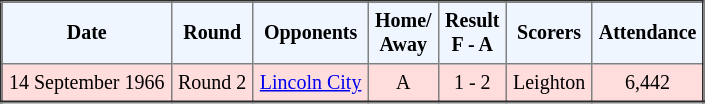<table border="2" cellpadding="4" style="border-collapse:collapse; text-align:center; font-size:smaller;">
<tr style="background:#f0f6ff;">
<th><strong>Date</strong></th>
<th><strong>Round</strong></th>
<th><strong>Opponents</strong></th>
<th><strong>Home/<br>Away</strong></th>
<th><strong>Result<br>F - A</strong></th>
<th><strong>Scorers</strong></th>
<th><strong>Attendance</strong></th>
</tr>
<tr bgcolor="#ffdddd">
<td>14 September 1966</td>
<td>Round 2</td>
<td><a href='#'>Lincoln City</a></td>
<td>A</td>
<td>1 - 2</td>
<td>Leighton</td>
<td>6,442</td>
</tr>
</table>
